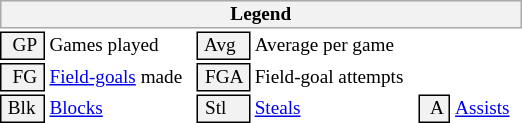<table class="toccolours" style="font-size: 80%; white-space: nowrap;">
<tr>
<th colspan="6" style="background-color: #F2F2F2; border: 1px solid #AAAAAA;">Legend</th>
</tr>
<tr>
<td style="background-color: #F2F2F2; border: 1px solid black;">  GP </td>
<td>Games played</td>
<td style="background-color: #F2F2F2; border: 1px solid black"> Avg </td>
<td>Average per game</td>
</tr>
<tr>
<td style="background-color: #F2F2F2; border: 1px solid black">  FG </td>
<td style="padding-right: 8px"><a href='#'>Field-goals</a> made</td>
<td style="background-color: #F2F2F2; border: 1px solid black"> FGA </td>
<td style="padding-right: 8px">Field-goal attempts</td>
</tr>
<tr>
<td style="background-color: #F2F2F2; border: 1px solid black;"> Blk </td>
<td><a href='#'>Blocks</a></td>
<td style="background-color: #F2F2F2; border: 1px solid black"> Stl </td>
<td><a href='#'>Steals</a></td>
<td style="background-color: #F2F2F2; border: 1px solid black">  A </td>
<td style="padding-right: 8px"><a href='#'>Assists</a></td>
</tr>
<tr>
</tr>
</table>
